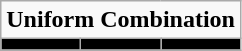<table class="wikitable">
<tr>
<td align="center" Colspan="3"><strong>Uniform Combination</strong></td>
</tr>
<tr align="center">
<th style="background:#000000;"></th>
<th style="background:#000000;"></th>
<th style="background:#000000;"></th>
</tr>
</table>
